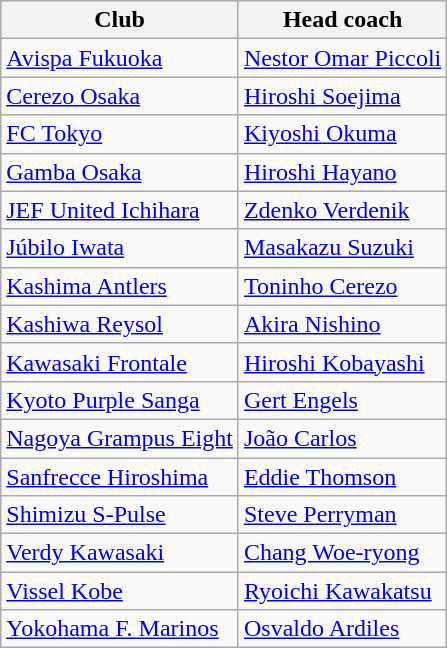<table class="wikitable sortable" style="text-align: left;">
<tr>
<th>Club</th>
<th>Head coach</th>
</tr>
<tr>
<td><a href='#'>Avispa Fukuoka</a></td>
<td> <a href='#'>Nestor Omar Piccoli</a></td>
</tr>
<tr>
<td><a href='#'>Cerezo Osaka</a></td>
<td> <a href='#'>Hiroshi Soejima</a></td>
</tr>
<tr>
<td><a href='#'>FC Tokyo</a></td>
<td> <a href='#'>Kiyoshi Okuma</a></td>
</tr>
<tr>
<td><a href='#'>Gamba Osaka</a></td>
<td> <a href='#'>Hiroshi Hayano</a></td>
</tr>
<tr>
<td><a href='#'>JEF United Ichihara</a></td>
<td> <a href='#'>Zdenko Verdenik</a></td>
</tr>
<tr>
<td><a href='#'>Júbilo Iwata</a></td>
<td> <a href='#'>Masakazu Suzuki</a></td>
</tr>
<tr>
<td><a href='#'>Kashima Antlers</a></td>
<td> <a href='#'>Toninho Cerezo</a></td>
</tr>
<tr>
<td><a href='#'>Kashiwa Reysol</a></td>
<td> <a href='#'>Akira Nishino</a></td>
</tr>
<tr>
<td><a href='#'>Kawasaki Frontale</a></td>
<td> <a href='#'>Hiroshi Kobayashi</a></td>
</tr>
<tr>
<td><a href='#'>Kyoto Purple Sanga</a></td>
<td> <a href='#'>Gert Engels</a></td>
</tr>
<tr>
<td><a href='#'>Nagoya Grampus Eight</a></td>
<td> <a href='#'>João Carlos</a></td>
</tr>
<tr>
<td><a href='#'>Sanfrecce Hiroshima</a></td>
<td> <a href='#'>Eddie Thomson</a></td>
</tr>
<tr>
<td><a href='#'>Shimizu S-Pulse</a></td>
<td> <a href='#'>Steve Perryman</a></td>
</tr>
<tr>
<td><a href='#'>Verdy Kawasaki</a></td>
<td> <a href='#'>Chang Woe-ryong</a></td>
</tr>
<tr>
<td><a href='#'>Vissel Kobe</a></td>
<td> <a href='#'>Ryoichi Kawakatsu</a></td>
</tr>
<tr>
<td><a href='#'>Yokohama F. Marinos</a></td>
<td> <a href='#'>Osvaldo Ardiles</a></td>
</tr>
</table>
